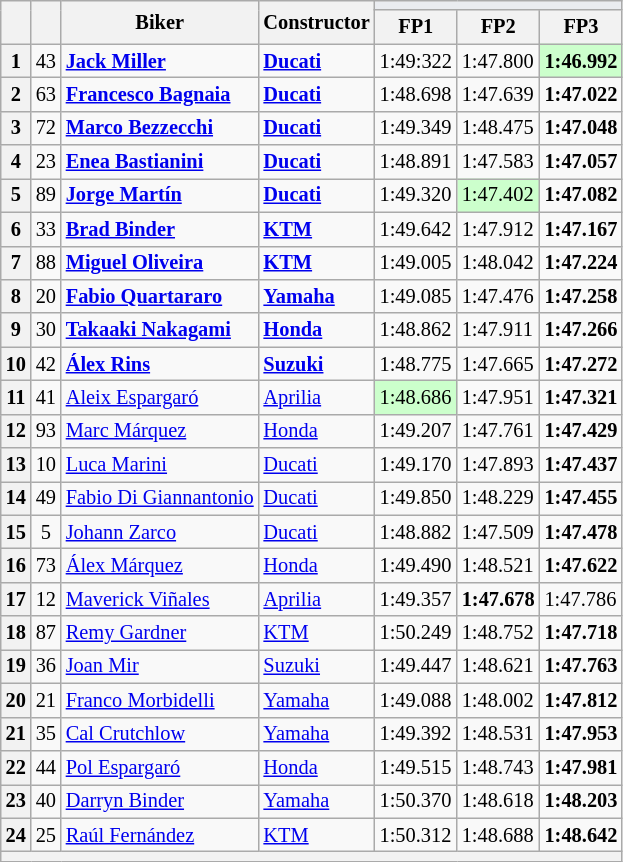<table class="wikitable sortable" style="font-size: 85%;">
<tr>
<th rowspan="2"></th>
<th rowspan="2"></th>
<th rowspan="2">Biker</th>
<th rowspan="2">Constructor</th>
<th colspan="3" style="background:#eaecf0; text-align:center;"></th>
</tr>
<tr>
<th scope="col">FP1</th>
<th scope="col">FP2</th>
<th scope="col">FP3</th>
</tr>
<tr>
<th scope="row">1</th>
<td align="center">43</td>
<td><strong> <a href='#'>Jack Miller</a></strong></td>
<td><strong><a href='#'>Ducati</a></strong></td>
<td>1:49:322</td>
<td>1:47.800</td>
<td style="background:#ccffcc;"><strong>1:46.992</strong></td>
</tr>
<tr>
<th scope="row">2</th>
<td align="center">63</td>
<td><strong> <a href='#'>Francesco Bagnaia</a></strong></td>
<td><strong><a href='#'>Ducati</a></strong></td>
<td>1:48.698</td>
<td>1:47.639</td>
<td><strong>1:47.022</strong></td>
</tr>
<tr>
<th scope="row">3</th>
<td align="center">72</td>
<td><strong> <a href='#'>Marco Bezzecchi</a></strong></td>
<td><strong><a href='#'>Ducati</a></strong></td>
<td>1:49.349</td>
<td>1:48.475</td>
<td><strong>1:47.048</strong></td>
</tr>
<tr>
<th scope="row">4</th>
<td align="center">23</td>
<td><strong> <a href='#'>Enea Bastianini</a></strong></td>
<td><strong><a href='#'>Ducati</a></strong></td>
<td>1:48.891</td>
<td>1:47.583</td>
<td><strong>1:47.057</strong></td>
</tr>
<tr>
<th scope="row">5</th>
<td align="center">89</td>
<td><strong> <a href='#'>Jorge Martín</a></strong></td>
<td><strong><a href='#'>Ducati</a></strong></td>
<td>1:49.320</td>
<td style="background:#ccffcc;">1:47.402</td>
<td><strong>1:47.082</strong></td>
</tr>
<tr>
<th scope="row">6</th>
<td align="center">33</td>
<td><strong> <a href='#'>Brad Binder</a></strong></td>
<td><strong><a href='#'>KTM</a></strong></td>
<td>1:49.642</td>
<td>1:47.912</td>
<td><strong>1:47.167</strong></td>
</tr>
<tr>
<th scope="row">7</th>
<td align="center">88</td>
<td><strong> <a href='#'>Miguel Oliveira</a></strong></td>
<td><strong><a href='#'>KTM</a></strong></td>
<td>1:49.005</td>
<td>1:48.042</td>
<td><strong>1:47.224</strong></td>
</tr>
<tr>
<th scope="row">8</th>
<td align="center">20</td>
<td><strong> <a href='#'>Fabio Quartararo</a></strong></td>
<td><strong><a href='#'>Yamaha</a></strong></td>
<td>1:49.085</td>
<td>1:47.476</td>
<td><strong>1:47.258</strong></td>
</tr>
<tr>
<th scope="row">9</th>
<td align="center">30</td>
<td><strong> <a href='#'>Takaaki Nakagami</a></strong></td>
<td><strong><a href='#'>Honda</a></strong></td>
<td>1:48.862</td>
<td>1:47.911</td>
<td><strong>1:47.266</strong></td>
</tr>
<tr>
<th scope="row">10</th>
<td align="center">42</td>
<td><strong> <a href='#'>Álex Rins</a></strong></td>
<td><strong><a href='#'>Suzuki</a></strong></td>
<td>1:48.775</td>
<td>1:47.665</td>
<td><strong>1:47.272</strong></td>
</tr>
<tr>
<th scope="row">11</th>
<td align="center">41</td>
<td> <a href='#'>Aleix Espargaró</a></td>
<td><a href='#'>Aprilia</a></td>
<td style="background:#ccffcc;">1:48.686</td>
<td>1:47.951</td>
<td><strong>1:47.321</strong></td>
</tr>
<tr>
<th scope="row">12</th>
<td align="center">93</td>
<td> <a href='#'>Marc Márquez</a></td>
<td><a href='#'>Honda</a></td>
<td>1:49.207</td>
<td>1:47.761</td>
<td><strong>1:47.429</strong></td>
</tr>
<tr>
<th scope="row">13</th>
<td align="center">10</td>
<td> <a href='#'>Luca Marini</a></td>
<td><a href='#'>Ducati</a></td>
<td>1:49.170</td>
<td>1:47.893</td>
<td><strong>1:47.437</strong></td>
</tr>
<tr>
<th scope="row">14</th>
<td align="center">49</td>
<td> <a href='#'>Fabio Di Giannantonio</a></td>
<td><a href='#'>Ducati</a></td>
<td>1:49.850</td>
<td>1:48.229</td>
<td><strong>1:47.455</strong></td>
</tr>
<tr>
<th scope="row">15</th>
<td align="center">5</td>
<td> <a href='#'>Johann Zarco</a></td>
<td><a href='#'>Ducati</a></td>
<td>1:48.882</td>
<td>1:47.509</td>
<td><strong>1:47.478</strong></td>
</tr>
<tr>
<th scope="row">16</th>
<td align="center">73</td>
<td> <a href='#'>Álex Márquez</a></td>
<td><a href='#'>Honda</a></td>
<td>1:49.490</td>
<td>1:48.521</td>
<td><strong>1:47.622</strong></td>
</tr>
<tr>
<th scope="row">17</th>
<td align="center">12</td>
<td> <a href='#'>Maverick Viñales</a></td>
<td><a href='#'>Aprilia</a></td>
<td>1:49.357</td>
<td><strong>1:47.678</strong></td>
<td>1:47.786</td>
</tr>
<tr>
<th scope="row">18</th>
<td align="center">87</td>
<td> <a href='#'>Remy Gardner</a></td>
<td><a href='#'>KTM</a></td>
<td>1:50.249</td>
<td>1:48.752</td>
<td><strong>1:47.718</strong></td>
</tr>
<tr>
<th scope="row">19</th>
<td align="center">36</td>
<td> <a href='#'>Joan Mir</a></td>
<td><a href='#'>Suzuki</a></td>
<td>1:49.447</td>
<td>1:48.621</td>
<td><strong>1:47.763</strong></td>
</tr>
<tr>
<th scope="row">20</th>
<td align="center">21</td>
<td> <a href='#'>Franco Morbidelli</a></td>
<td><a href='#'>Yamaha</a></td>
<td>1:49.088</td>
<td>1:48.002</td>
<td><strong>1:47.812</strong></td>
</tr>
<tr>
<th scope="row">21</th>
<td align="center">35</td>
<td> <a href='#'>Cal Crutchlow</a></td>
<td><a href='#'>Yamaha</a></td>
<td>1:49.392</td>
<td>1:48.531</td>
<td><strong>1:47.953</strong></td>
</tr>
<tr>
<th scope="row">22</th>
<td align="center">44</td>
<td> <a href='#'>Pol Espargaró</a></td>
<td><a href='#'>Honda</a></td>
<td>1:49.515</td>
<td>1:48.743</td>
<td><strong>1:47.981</strong></td>
</tr>
<tr>
<th scope="row">23</th>
<td align="center">40</td>
<td> <a href='#'>Darryn Binder</a></td>
<td><a href='#'>Yamaha</a></td>
<td>1:50.370</td>
<td>1:48.618</td>
<td><strong>1:48.203</strong></td>
</tr>
<tr>
<th scope="row">24</th>
<td align="center">25</td>
<td> <a href='#'>Raúl Fernández</a></td>
<td><a href='#'>KTM</a></td>
<td>1:50.312</td>
<td>1:48.688</td>
<td><strong>1:48.642</strong></td>
</tr>
<tr>
<th colspan="7"></th>
</tr>
</table>
